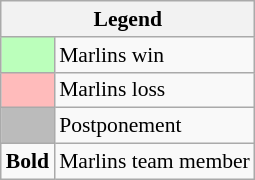<table class="wikitable" style="font-size:90%">
<tr>
<th colspan="2">Legend</th>
</tr>
<tr>
<td style="background:#bfb;"> </td>
<td>Marlins win</td>
</tr>
<tr>
<td style="background:#fbb;"> </td>
<td>Marlins loss</td>
</tr>
<tr>
<td style="background:#bbb;"> </td>
<td>Postponement</td>
</tr>
<tr>
<td><strong>Bold</strong></td>
<td>Marlins team member</td>
</tr>
</table>
